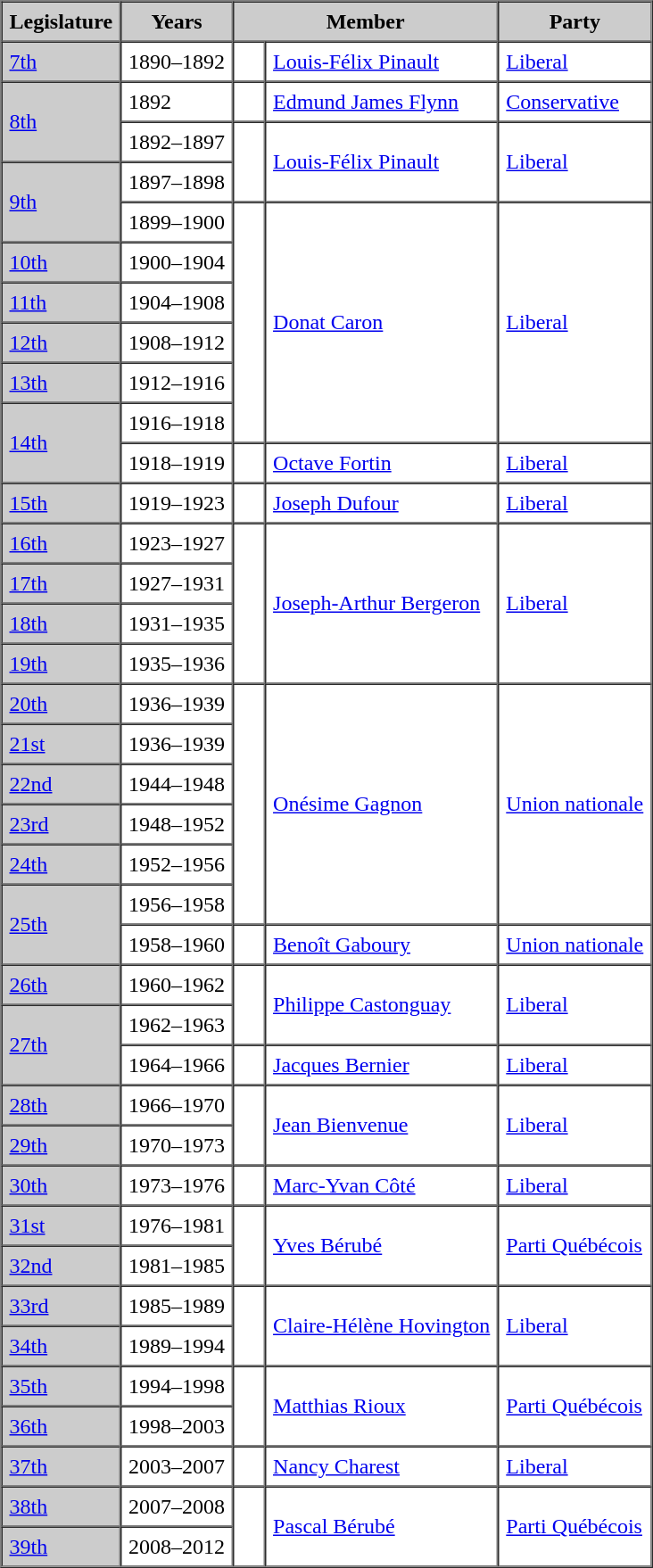<table border=1 cellpadding=5 cellspacing=0>
<tr bgcolor="CCCCCC">
<th>Legislature</th>
<th>Years</th>
<th colspan="2">Member</th>
<th>Party</th>
</tr>
<tr>
<td bgcolor="CCCCCC"><a href='#'>7th</a></td>
<td>1890–1892</td>
<td rowspan="1" >   </td>
<td rowspan="1"><a href='#'>Louis-Félix Pinault</a></td>
<td rowspan="1"><a href='#'>Liberal</a></td>
</tr>
<tr>
<td bgcolor="CCCCCC" rowspan="2"><a href='#'>8th</a></td>
<td>1892</td>
<td rowspan="1" >   </td>
<td rowspan="1"><a href='#'>Edmund James Flynn</a></td>
<td rowspan="1"><a href='#'>Conservative</a></td>
</tr>
<tr>
<td>1892–1897</td>
<td rowspan="2" >   </td>
<td rowspan="2"><a href='#'>Louis-Félix Pinault</a></td>
<td rowspan="2"><a href='#'>Liberal</a></td>
</tr>
<tr>
<td bgcolor="CCCCCC" rowspan="2"><a href='#'>9th</a></td>
<td>1897–1898</td>
</tr>
<tr>
<td>1899–1900</td>
<td rowspan="6" >   </td>
<td rowspan="6"><a href='#'>Donat Caron</a></td>
<td rowspan="6"><a href='#'>Liberal</a></td>
</tr>
<tr>
<td bgcolor="CCCCCC"><a href='#'>10th</a></td>
<td>1900–1904</td>
</tr>
<tr>
<td bgcolor="CCCCCC"><a href='#'>11th</a></td>
<td>1904–1908</td>
</tr>
<tr>
<td bgcolor="CCCCCC"><a href='#'>12th</a></td>
<td>1908–1912</td>
</tr>
<tr>
<td bgcolor="CCCCCC"><a href='#'>13th</a></td>
<td>1912–1916</td>
</tr>
<tr>
<td bgcolor="CCCCCC" rowspan="2"><a href='#'>14th</a></td>
<td>1916–1918</td>
</tr>
<tr>
<td>1918–1919</td>
<td rowspan="1" >   </td>
<td rowspan="1"><a href='#'>Octave Fortin</a></td>
<td rowspan="1"><a href='#'>Liberal</a></td>
</tr>
<tr>
<td bgcolor="CCCCCC"><a href='#'>15th</a></td>
<td>1919–1923</td>
<td rowspan="1" >   </td>
<td rowspan="1"><a href='#'>Joseph Dufour</a></td>
<td rowspan="1"><a href='#'>Liberal</a></td>
</tr>
<tr>
<td bgcolor="CCCCCC"><a href='#'>16th</a></td>
<td>1923–1927</td>
<td rowspan="4" >   </td>
<td rowspan="4"><a href='#'>Joseph-Arthur Bergeron</a></td>
<td rowspan="4"><a href='#'>Liberal</a></td>
</tr>
<tr>
<td bgcolor="CCCCCC"><a href='#'>17th</a></td>
<td>1927–1931</td>
</tr>
<tr>
<td bgcolor="CCCCCC"><a href='#'>18th</a></td>
<td>1931–1935</td>
</tr>
<tr>
<td bgcolor="CCCCCC"><a href='#'>19th</a></td>
<td>1935–1936</td>
</tr>
<tr>
<td bgcolor="CCCCCC"><a href='#'>20th</a></td>
<td>1936–1939</td>
<td rowspan="6" >   </td>
<td rowspan="6"><a href='#'>Onésime Gagnon</a></td>
<td rowspan="6"><a href='#'>Union nationale</a></td>
</tr>
<tr>
<td bgcolor="CCCCCC"><a href='#'>21st</a></td>
<td>1936–1939</td>
</tr>
<tr>
<td bgcolor="CCCCCC"><a href='#'>22nd</a></td>
<td>1944–1948</td>
</tr>
<tr>
<td bgcolor="CCCCCC"><a href='#'>23rd</a></td>
<td>1948–1952</td>
</tr>
<tr>
<td bgcolor="CCCCCC"><a href='#'>24th</a></td>
<td>1952–1956</td>
</tr>
<tr>
<td bgcolor="CCCCCC" rowspan="2"><a href='#'>25th</a></td>
<td>1956–1958</td>
</tr>
<tr>
<td>1958–1960</td>
<td rowspan="1" >   </td>
<td rowspan="1"><a href='#'>Benoît Gaboury</a></td>
<td rowspan="1"><a href='#'>Union nationale</a></td>
</tr>
<tr>
<td bgcolor="CCCCCC"><a href='#'>26th</a></td>
<td>1960–1962</td>
<td rowspan="2" >   </td>
<td rowspan="2"><a href='#'>Philippe Castonguay</a></td>
<td rowspan="2"><a href='#'>Liberal</a></td>
</tr>
<tr>
<td bgcolor="CCCCCC" rowspan="2"><a href='#'>27th</a></td>
<td>1962–1963</td>
</tr>
<tr>
<td>1964–1966</td>
<td rowspan="1" >   </td>
<td rowspan="1"><a href='#'>Jacques Bernier</a></td>
<td rowspan="1"><a href='#'>Liberal</a></td>
</tr>
<tr>
<td bgcolor="CCCCCC"><a href='#'>28th</a></td>
<td>1966–1970</td>
<td rowspan="2" >   </td>
<td rowspan="2"><a href='#'>Jean Bienvenue</a></td>
<td rowspan="2"><a href='#'>Liberal</a></td>
</tr>
<tr>
<td bgcolor="CCCCCC"><a href='#'>29th</a></td>
<td>1970–1973</td>
</tr>
<tr>
<td bgcolor="CCCCCC"><a href='#'>30th</a></td>
<td>1973–1976</td>
<td rowspan="1" >   </td>
<td rowspan="1"><a href='#'>Marc-Yvan Côté</a></td>
<td rowspan="1"><a href='#'>Liberal</a></td>
</tr>
<tr>
<td bgcolor="CCCCCC"><a href='#'>31st</a></td>
<td>1976–1981</td>
<td rowspan="2" >   </td>
<td rowspan="2"><a href='#'>Yves Bérubé</a></td>
<td rowspan="2"><a href='#'>Parti Québécois</a></td>
</tr>
<tr>
<td bgcolor="CCCCCC"><a href='#'>32nd</a></td>
<td>1981–1985</td>
</tr>
<tr>
<td bgcolor="CCCCCC"><a href='#'>33rd</a></td>
<td>1985–1989</td>
<td rowspan="2" >   </td>
<td rowspan="2"><a href='#'>Claire-Hélène Hovington</a></td>
<td rowspan="2"><a href='#'>Liberal</a></td>
</tr>
<tr>
<td bgcolor="CCCCCC"><a href='#'>34th</a></td>
<td>1989–1994</td>
</tr>
<tr>
<td bgcolor="CCCCCC"><a href='#'>35th</a></td>
<td>1994–1998</td>
<td rowspan="2" >   </td>
<td rowspan="2"><a href='#'>Matthias Rioux</a></td>
<td rowspan="2"><a href='#'>Parti Québécois</a></td>
</tr>
<tr>
<td bgcolor="CCCCCC"><a href='#'>36th</a></td>
<td>1998–2003</td>
</tr>
<tr>
<td bgcolor="CCCCCC"><a href='#'>37th</a></td>
<td>2003–2007</td>
<td rowspan="1" >   </td>
<td rowspan="1"><a href='#'>Nancy Charest</a></td>
<td rowspan="1"><a href='#'>Liberal</a></td>
</tr>
<tr>
<td bgcolor="CCCCCC"><a href='#'>38th</a></td>
<td>2007–2008</td>
<td rowspan="2" >   </td>
<td rowspan="2"><a href='#'>Pascal Bérubé</a></td>
<td rowspan="2"><a href='#'>Parti Québécois</a></td>
</tr>
<tr>
<td bgcolor="CCCCCC"><a href='#'>39th</a></td>
<td>2008–2012</td>
</tr>
<tr>
</tr>
</table>
